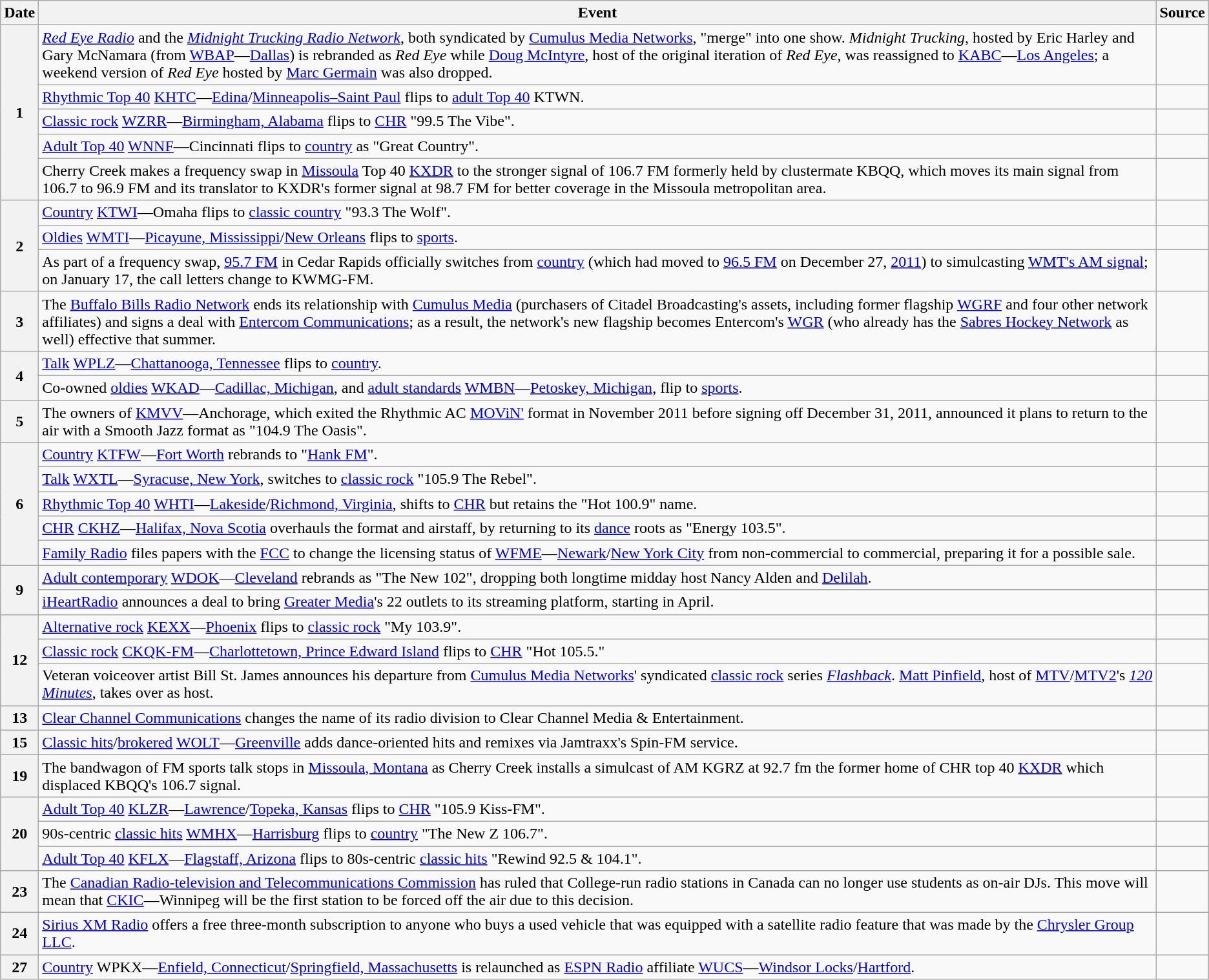<table class=wikitable>
<tr>
<th>Date</th>
<th>Event</th>
<th>Source</th>
</tr>
<tr>
<th rowspan="5">1</th>
<td><em><a href='#'>Red Eye Radio</a></em> and the <em><a href='#'>Midnight Trucking Radio Network</a></em>, both syndicated by <a href='#'>Cumulus Media Networks</a>, "merge" into one show. <em>Midnight Trucking</em>, hosted by Eric Harley and Gary McNamara (from <a href='#'>WBAP</a>—<a href='#'>Dallas</a>) is rebranded as <em>Red Eye</em> while <a href='#'>Doug McIntyre</a>, host of the original iteration of <em>Red Eye</em>, was reassigned to <a href='#'>KABC</a>—<a href='#'>Los Angeles</a>; a weekend version of <em>Red Eye</em> hosted by <a href='#'>Marc Germain</a> was also dropped.</td>
<td></td>
</tr>
<tr>
<td><a href='#'>Rhythmic Top 40</a> <a href='#'>KHTC</a>—<a href='#'>Edina</a>/<a href='#'>Minneapolis–Saint Paul</a> flips to <a href='#'>adult Top 40</a> KTWN.</td>
<td></td>
</tr>
<tr>
<td><a href='#'>Classic rock</a> <a href='#'>WZRR</a>—<a href='#'>Birmingham, Alabama</a> flips to <a href='#'>CHR</a> "99.5 The Vibe".</td>
<td></td>
</tr>
<tr>
<td><a href='#'>Adult Top 40</a> <a href='#'>WNNF</a>—Cincinnati flips to <a href='#'>country</a> as "Great Country".</td>
<td></td>
</tr>
<tr>
<td>Cherry Creek makes a frequency swap in <a href='#'>Missoula</a> Top 40 <a href='#'>KXDR</a> to the stronger signal of 106.7 FM formerly held by clustermate KBQQ, which moves its main signal from 106.7 to 96.9 FM and its translator to KXDR's former signal at 98.7 FM for better coverage in the Missoula metropolitan area.</td>
<td></td>
</tr>
<tr>
<th rowspan="3">2</th>
<td><a href='#'>Country</a> <a href='#'>KTWI</a>—Omaha flips to <a href='#'>classic country</a> "93.3 The Wolf".</td>
<td></td>
</tr>
<tr>
<td><a href='#'>Oldies</a> <a href='#'>WMTI</a>—<a href='#'>Picayune, Mississippi</a>/<a href='#'>New Orleans</a> flips to <a href='#'>sports</a>.</td>
<td></td>
</tr>
<tr>
<td>As part of a frequency swap, <a href='#'>95.7 FM</a> in Cedar Rapids officially switches from <a href='#'>country</a> (which had moved to <a href='#'>96.5 FM</a> on December 27, <a href='#'>2011</a>) to simulcasting <a href='#'>WMT's AM signal</a>; on January 17, the call letters change to KWMG-FM.</td>
<td></td>
</tr>
<tr>
<th>3</th>
<td>The <a href='#'>Buffalo Bills Radio Network</a> ends its relationship with <a href='#'>Cumulus Media</a> (purchasers of Citadel Broadcasting's assets, including former flagship <a href='#'>WGRF</a> and four other network affiliates) and signs a deal with <a href='#'>Entercom Communications</a>; as a result, the network's new flagship becomes Entercom's <a href='#'>WGR</a> (who already has the <a href='#'>Sabres Hockey Network</a> as well) effective that summer.</td>
<td></td>
</tr>
<tr>
<th rowspan="2">4</th>
<td><a href='#'>Talk</a> <a href='#'>WPLZ</a>—<a href='#'>Chattanooga, Tennessee</a> flips to <a href='#'>country</a>.</td>
<td></td>
</tr>
<tr>
<td>Co-owned <a href='#'>oldies</a> <a href='#'>WKAD</a>—<a href='#'>Cadillac, Michigan</a>, and <a href='#'>adult standards</a> <a href='#'>WMBN</a>—<a href='#'>Petoskey, Michigan</a>, flip to <a href='#'>sports</a>.</td>
<td></td>
</tr>
<tr>
<th>5</th>
<td>The owners of <a href='#'>KMVV</a>—Anchorage, which exited the Rhythmic AC <a href='#'>MOViN'</a> format in November 2011 before signing off December 31, 2011, announced it plans to return to the air with a Smooth Jazz format as "104.9 The Oasis".</td>
<td></td>
</tr>
<tr>
<th rowspan="5">6</th>
<td><a href='#'>Country</a> <a href='#'>KTFW</a>—<a href='#'>Fort Worth</a> rebrands to "<a href='#'>Hank FM</a>".</td>
<td></td>
</tr>
<tr>
<td><a href='#'>Talk</a> <a href='#'>WXTL</a>—<a href='#'>Syracuse, New York</a>, switches to <a href='#'>classic rock</a> "105.9 The Rebel".</td>
<td></td>
</tr>
<tr>
<td><a href='#'>Rhythmic Top 40</a> <a href='#'>WHTI</a>—<a href='#'>Lakeside</a>/<a href='#'>Richmond, Virginia</a>, shifts to <a href='#'>CHR</a> but retains the "Hot 100.9" name.</td>
<td></td>
</tr>
<tr>
<td><a href='#'>CHR</a> <a href='#'>CKHZ</a>—<a href='#'>Halifax, Nova Scotia</a> overhauls the format and airstaff, by returning to its <a href='#'>dance</a> roots as "Energy 103.5".</td>
<td></td>
</tr>
<tr>
<td><a href='#'>Family Radio</a> files papers with the <a href='#'>FCC</a> to change the licensing status of <a href='#'>WFME</a>—<a href='#'>Newark</a>/<a href='#'>New York City</a> from non-commercial to commercial, preparing it for a possible sale.</td>
<td></td>
</tr>
<tr>
<th rowspan="2">9</th>
<td><a href='#'>Adult contemporary</a> <a href='#'>WDOK</a>—<a href='#'>Cleveland</a> rebrands as "The New 102", dropping both longtime midday host Nancy Alden and <a href='#'>Delilah</a>.</td>
<td></td>
</tr>
<tr>
<td><a href='#'>iHeartRadio</a> announces a deal to bring <a href='#'>Greater Media</a>'s 22 outlets to its streaming platform, starting in April.</td>
<td></td>
</tr>
<tr>
<th rowspan="3">12</th>
<td><a href='#'>Alternative rock</a> <a href='#'>KEXX</a>—<a href='#'>Phoenix</a> flips to <a href='#'>classic rock</a> "My 103.9".</td>
<td></td>
</tr>
<tr>
<td><a href='#'>Classic rock</a> <a href='#'>CKQK-FM</a>—<a href='#'>Charlottetown, Prince Edward Island</a> flips to <a href='#'>CHR</a> "Hot 105.5."</td>
<td></td>
</tr>
<tr>
<td>Veteran voiceover artist Bill St. James announces his departure from <a href='#'>Cumulus Media Networks</a>' syndicated <a href='#'>classic rock</a> series <em><a href='#'>Flashback</a></em>. <a href='#'>Matt Pinfield</a>, host of <a href='#'>MTV</a>/<a href='#'>MTV2</a>'s <em><a href='#'>120 Minutes</a></em>, takes over as host.</td>
<td></td>
</tr>
<tr>
<th>13</th>
<td><a href='#'>Clear Channel Communications</a> changes the name of its radio division to Clear Channel Media & Entertainment.</td>
<td></td>
</tr>
<tr>
<th>15</th>
<td><a href='#'>Classic hits</a>/<a href='#'>brokered</a> <a href='#'>WOLT</a>—<a href='#'>Greenville</a> adds dance-oriented hits and remixes via Jamtraxx's Spin-FM service.</td>
<td></td>
</tr>
<tr>
<th>19</th>
<td>The bandwagon of FM sports talk stops in <a href='#'>Missoula, Montana</a> as Cherry Creek installs a simulcast of AM KGRZ at 92.7 fm the former home of CHR top 40 <a href='#'>KXDR</a> which displaced KBQQ's 106.7 signal.</td>
<td></td>
</tr>
<tr>
<th rowspan="3">20</th>
<td><a href='#'>Adult Top 40</a> <a href='#'>KLZR</a>—<a href='#'>Lawrence</a>/<a href='#'>Topeka, Kansas</a> flips to <a href='#'>CHR</a> "105.9 Kiss-FM".</td>
<td></td>
</tr>
<tr>
<td>90s-centric <a href='#'>classic hits</a> <a href='#'>WMHX</a>—<a href='#'>Harrisburg</a> flips to <a href='#'>country</a> "The New Z 106.7".</td>
<td></td>
</tr>
<tr>
<td><a href='#'>Adult Top 40</a> <a href='#'>KFLX</a>—<a href='#'>Flagstaff, Arizona</a> flips to 80s-centric <a href='#'>classic hits</a> "Rewind 92.5 & 104.1".</td>
<td></td>
</tr>
<tr>
<th>23</th>
<td>The <a href='#'>Canadian Radio-television and Telecommunications Commission</a> has ruled that College-run radio stations in Canada can no longer use students as on-air DJs. This move will mean that <a href='#'>CKIC</a>—Winnipeg will be the first station to be forced off the air due to this decision.</td>
<td></td>
</tr>
<tr>
<th>24</th>
<td><a href='#'>Sirius XM Radio</a> offers a free three-month subscription to anyone who buys a used vehicle that was equipped with a satellite radio feature that was made by the <a href='#'>Chrysler Group LLC</a>.</td>
<td></td>
</tr>
<tr>
<th>27</th>
<td><a href='#'>Country</a> WPKX—<a href='#'>Enfield, Connecticut</a>/<a href='#'>Springfield, Massachusetts</a> is relaunched as <a href='#'>ESPN Radio</a> affiliate <a href='#'>WUCS</a>—<a href='#'>Windsor Locks</a>/<a href='#'>Hartford</a>.</td>
<td></td>
</tr>
</table>
